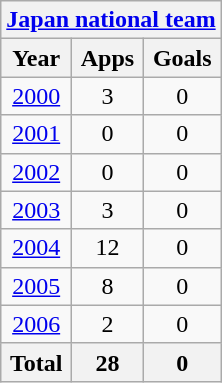<table class="wikitable" style="text-align:center">
<tr>
<th colspan=3><a href='#'>Japan national team</a></th>
</tr>
<tr>
<th>Year</th>
<th>Apps</th>
<th>Goals</th>
</tr>
<tr>
<td><a href='#'>2000</a></td>
<td>3</td>
<td>0</td>
</tr>
<tr>
<td><a href='#'>2001</a></td>
<td>0</td>
<td>0</td>
</tr>
<tr>
<td><a href='#'>2002</a></td>
<td>0</td>
<td>0</td>
</tr>
<tr>
<td><a href='#'>2003</a></td>
<td>3</td>
<td>0</td>
</tr>
<tr>
<td><a href='#'>2004</a></td>
<td>12</td>
<td>0</td>
</tr>
<tr>
<td><a href='#'>2005</a></td>
<td>8</td>
<td>0</td>
</tr>
<tr>
<td><a href='#'>2006</a></td>
<td>2</td>
<td>0</td>
</tr>
<tr>
<th>Total</th>
<th>28</th>
<th>0</th>
</tr>
</table>
